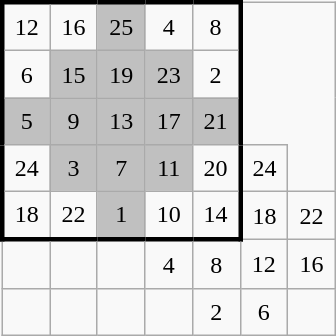<table class="wikitable" style="margin-left:auto;margin-right:auto;text-align:center;width:14em;height:14em;table-layout:fixed;">
<tr>
<td style="border-left:solid; border-top:solid;">12</td>
<td style="border-top:solid;">16</td>
<td style="background-color: silver; border-top:solid;">25</td>
<td style="border-top:solid;">4</td>
<td style="border-right:solid; border-top:solid;">8</td>
</tr>
<tr>
<td style="border-left:solid">6</td>
<td style="background-color: silver;">15</td>
<td style="background-color: silver;">19</td>
<td style="background-color: silver;">23</td>
<td style="border-right:solid">2</td>
</tr>
<tr>
<td style="border-left:solid; background-color: silver;">5</td>
<td style="background-color: silver;">9</td>
<td style="background-color: silver;">13</td>
<td style="background-color: silver;">17</td>
<td style="border-right:solid; background-color: silver;">21</td>
</tr>
<tr>
<td style="border-left:solid">24</td>
<td style="background-color: silver;">3</td>
<td style="background-color: silver;">7</td>
<td style="background-color: silver;">11</td>
<td style="border-right:solid">20</td>
<td>24</td>
</tr>
<tr>
<td style="border-left:solid; border-bottom:solid;">18</td>
<td style="border-bottom:solid">22</td>
<td style="background-color: silver; border-bottom:solid;">1</td>
<td style="border-bottom:solid;">10</td>
<td style="border-right:solid; border-bottom:solid;">14</td>
<td>18</td>
<td>22</td>
</tr>
<tr>
<td></td>
<td></td>
<td></td>
<td>4</td>
<td>8</td>
<td>12</td>
<td>16</td>
</tr>
<tr>
<td></td>
<td></td>
<td></td>
<td></td>
<td>2</td>
<td>6</td>
</tr>
</table>
